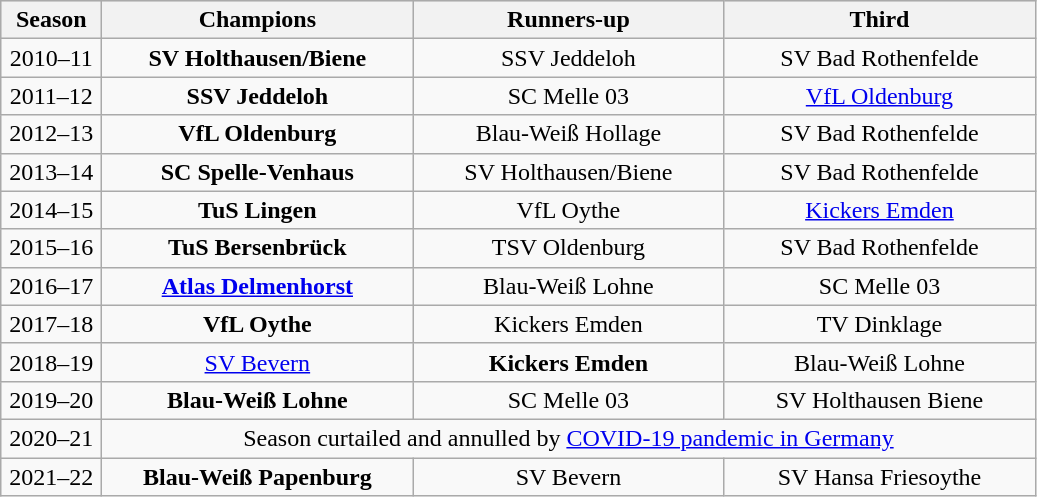<table class="wikitable">
<tr align="center" bgcolor="#dfdfdf">
<th width="60">Season</th>
<th width="200">Champions</th>
<th width="200">Runners-up</th>
<th width="200">Third</th>
</tr>
<tr align="center">
<td>2010–11</td>
<td><strong>SV Holthausen/Biene</strong></td>
<td>SSV Jeddeloh</td>
<td>SV Bad Rothenfelde</td>
</tr>
<tr align="center">
<td>2011–12</td>
<td><strong>SSV Jeddeloh</strong></td>
<td>SC Melle 03</td>
<td><a href='#'>VfL Oldenburg</a></td>
</tr>
<tr align="center">
<td>2012–13</td>
<td><strong>VfL Oldenburg</strong></td>
<td>Blau-Weiß Hollage</td>
<td>SV Bad Rothenfelde</td>
</tr>
<tr align="center">
<td>2013–14</td>
<td><strong>SC Spelle-Venhaus</strong></td>
<td>SV Holthausen/Biene</td>
<td>SV Bad Rothenfelde</td>
</tr>
<tr align="center">
<td>2014–15</td>
<td><strong>TuS Lingen</strong></td>
<td>VfL Oythe</td>
<td><a href='#'>Kickers Emden</a></td>
</tr>
<tr align="center">
<td>2015–16</td>
<td><strong>TuS Bersenbrück</strong></td>
<td>TSV Oldenburg</td>
<td>SV Bad Rothenfelde</td>
</tr>
<tr align="center">
<td>2016–17</td>
<td><strong><a href='#'>Atlas Delmenhorst</a></strong></td>
<td>Blau-Weiß Lohne</td>
<td>SC Melle 03</td>
</tr>
<tr align="center">
<td>2017–18</td>
<td><strong>VfL Oythe</strong></td>
<td>Kickers Emden</td>
<td>TV Dinklage</td>
</tr>
<tr align="center">
<td>2018–19</td>
<td><a href='#'>SV Bevern</a></td>
<td><strong>Kickers Emden</strong></td>
<td>Blau-Weiß Lohne</td>
</tr>
<tr align="center">
<td>2019–20</td>
<td><strong>Blau-Weiß Lohne</strong></td>
<td>SC Melle 03</td>
<td>SV Holthausen Biene</td>
</tr>
<tr align="center">
<td>2020–21</td>
<td colspan=3>Season curtailed and annulled by <a href='#'>COVID-19 pandemic in Germany</a></td>
</tr>
<tr align="center">
<td>2021–22</td>
<td><strong>Blau-Weiß Papenburg</strong></td>
<td>SV Bevern</td>
<td>SV Hansa Friesoythe</td>
</tr>
</table>
